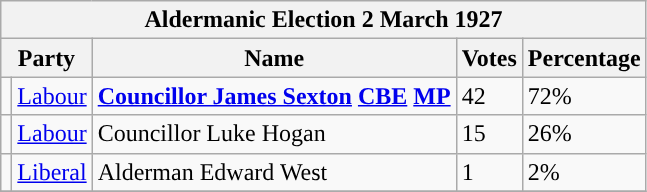<table class="wikitable">
<tr>
<th colspan="5"><strong>Aldermanic Election 2 March 1927</strong></th>
</tr>
<tr>
<th colspan="2">Party</th>
<th>Name</th>
<th>Votes</th>
<th>Percentage</th>
</tr>
<tr>
<td style="background-color:"></td>
<td><a href='#'>Labour</a></td>
<td><strong><a href='#'>Councillor James Sexton</a> <a href='#'>CBE</a> <a href='#'>MP</a></strong></td>
<td>42</td>
<td>72%</td>
</tr>
<tr>
<td style="background-color:"></td>
<td><a href='#'>Labour</a></td>
<td>Councillor Luke Hogan</td>
<td>15</td>
<td>26%</td>
</tr>
<tr>
<td style="background-color:"></td>
<td><a href='#'>Liberal</a></td>
<td>Alderman Edward West</td>
<td>1</td>
<td>2%</td>
</tr>
<tr>
</tr>
</table>
